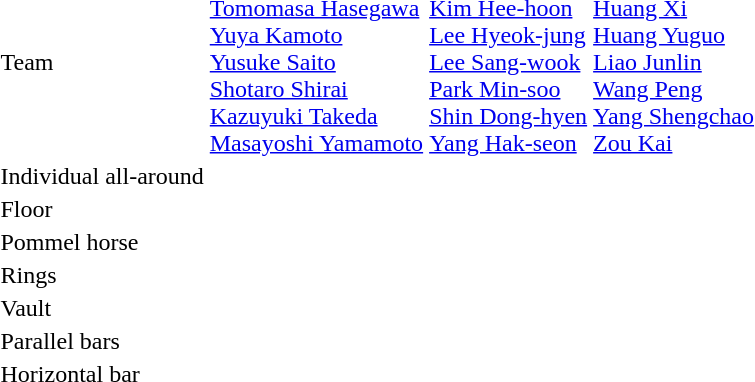<table>
<tr>
<td>Team<br></td>
<td><br><a href='#'>Tomomasa Hasegawa</a><br><a href='#'>Yuya Kamoto</a><br><a href='#'>Yusuke Saito</a><br><a href='#'>Shotaro Shirai</a><br><a href='#'>Kazuyuki Takeda</a><br><a href='#'>Masayoshi Yamamoto</a></td>
<td><br><a href='#'>Kim Hee-hoon</a><br><a href='#'>Lee Hyeok-jung</a><br><a href='#'>Lee Sang-wook</a><br><a href='#'>Park Min-soo</a><br><a href='#'>Shin Dong-hyen</a><br><a href='#'>Yang Hak-seon</a></td>
<td><br><a href='#'>Huang Xi</a><br><a href='#'>Huang Yuguo</a><br><a href='#'>Liao Junlin</a><br><a href='#'>Wang Peng</a><br><a href='#'>Yang Shengchao</a><br><a href='#'>Zou Kai</a></td>
</tr>
<tr>
<td>Individual all-around<br></td>
<td></td>
<td></td>
<td></td>
</tr>
<tr>
<td>Floor<br></td>
<td></td>
<td></td>
<td></td>
</tr>
<tr>
<td>Pommel horse<br></td>
<td></td>
<td></td>
<td></td>
</tr>
<tr>
<td>Rings<br></td>
<td></td>
<td></td>
<td></td>
</tr>
<tr>
<td>Vault<br></td>
<td></td>
<td></td>
<td></td>
</tr>
<tr>
<td>Parallel bars<br></td>
<td></td>
<td></td>
<td></td>
</tr>
<tr>
<td>Horizontal bar<br></td>
<td></td>
<td></td>
<td></td>
</tr>
</table>
